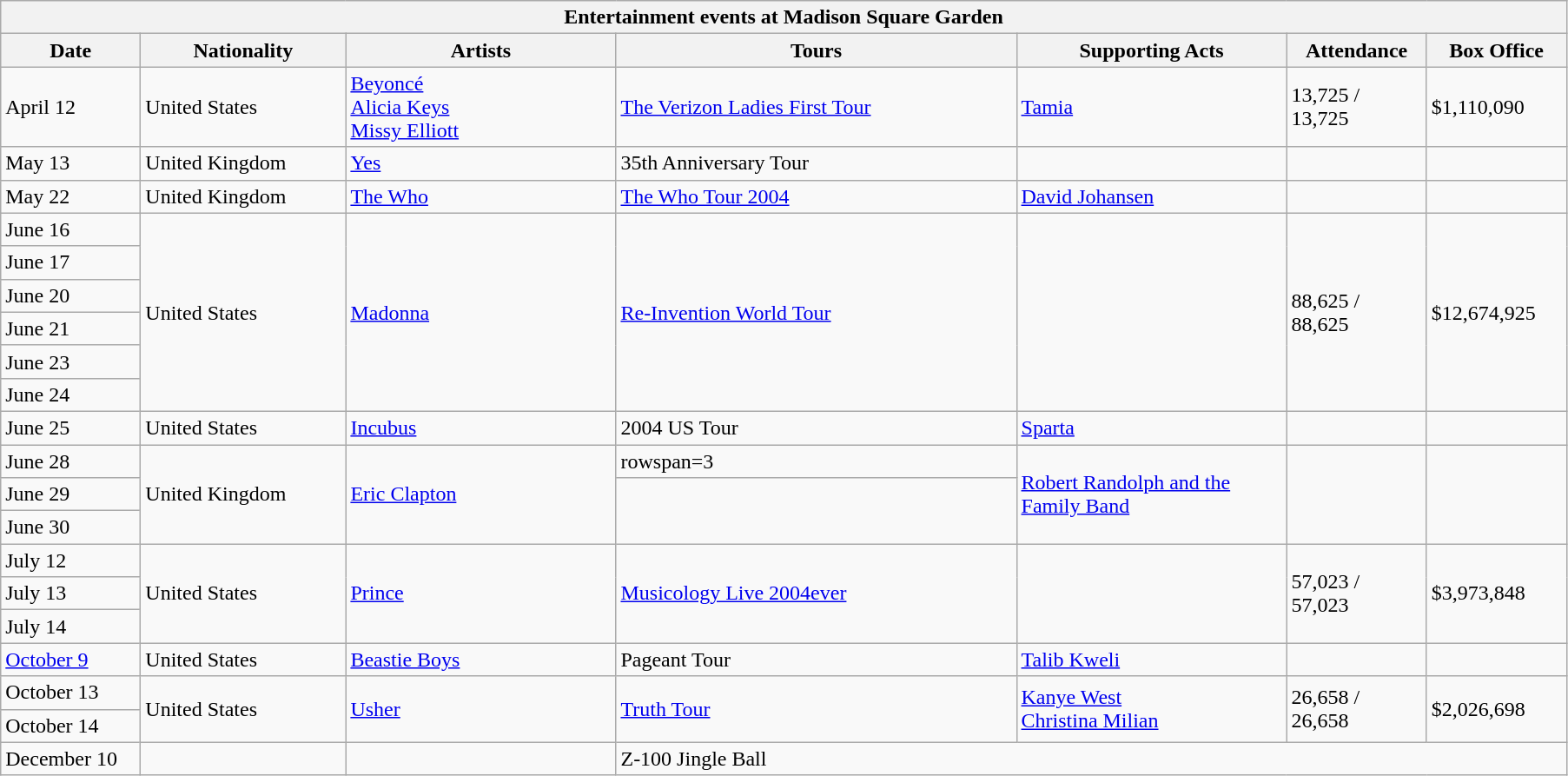<table class="wikitable">
<tr>
<th colspan="7">Entertainment events at Madison Square Garden</th>
</tr>
<tr>
<th width=100>Date</th>
<th width=150>Nationality</th>
<th width=200>Artists</th>
<th width=300>Tours</th>
<th width=200>Supporting Acts</th>
<th width=100>Attendance</th>
<th width=100>Box Office</th>
</tr>
<tr>
<td>April 12</td>
<td>United States</td>
<td><a href='#'>Beyoncé</a><br><a href='#'>Alicia Keys</a><br><a href='#'>Missy Elliott</a></td>
<td><a href='#'>The Verizon Ladies First Tour</a></td>
<td><a href='#'>Tamia</a></td>
<td>13,725 / 13,725</td>
<td>$1,110,090</td>
</tr>
<tr>
<td>May 13</td>
<td>United Kingdom</td>
<td><a href='#'>Yes</a></td>
<td>35th Anniversary Tour</td>
<td></td>
<td></td>
<td></td>
</tr>
<tr>
<td>May 22</td>
<td>United Kingdom</td>
<td><a href='#'>The Who</a></td>
<td><a href='#'>The Who Tour 2004</a></td>
<td><a href='#'>David Johansen</a></td>
<td></td>
<td></td>
</tr>
<tr>
<td>June 16</td>
<td rowspan=6>United States</td>
<td rowspan=6><a href='#'>Madonna</a></td>
<td rowspan=6><a href='#'>Re-Invention World Tour</a></td>
<td rowspan=6></td>
<td rowspan=6>88,625 / 88,625</td>
<td rowspan=6>$12,674,925</td>
</tr>
<tr>
<td>June 17</td>
</tr>
<tr>
<td>June 20</td>
</tr>
<tr>
<td>June 21</td>
</tr>
<tr>
<td>June 23</td>
</tr>
<tr>
<td>June 24</td>
</tr>
<tr>
<td>June 25</td>
<td>United States</td>
<td><a href='#'>Incubus</a></td>
<td>2004 US Tour</td>
<td><a href='#'>Sparta</a></td>
<td></td>
<td></td>
</tr>
<tr>
<td>June 28</td>
<td rowspan=3>United Kingdom</td>
<td rowspan=3><a href='#'>Eric Clapton</a></td>
<td>rowspan=3 </td>
<td rowspan=3><a href='#'>Robert Randolph and the Family Band</a></td>
<td rowspan=3></td>
<td rowspan=3></td>
</tr>
<tr>
<td>June 29</td>
</tr>
<tr>
<td>June 30</td>
</tr>
<tr>
<td>July 12</td>
<td rowspan=3>United States</td>
<td rowspan=3><a href='#'>Prince</a></td>
<td rowspan=3><a href='#'>Musicology Live 2004ever</a></td>
<td rowspan=3></td>
<td rowspan=3>57,023 / 57,023</td>
<td rowspan=3>$3,973,848</td>
</tr>
<tr>
<td>July 13</td>
</tr>
<tr>
<td>July 14</td>
</tr>
<tr>
<td><a href='#'>October 9</a></td>
<td>United States</td>
<td><a href='#'>Beastie Boys</a></td>
<td>Pageant Tour</td>
<td><a href='#'>Talib Kweli</a></td>
<td></td>
</tr>
<tr>
<td>October 13</td>
<td rowspan=2>United States</td>
<td rowspan=2><a href='#'>Usher</a></td>
<td rowspan=2><a href='#'>Truth Tour</a></td>
<td rowspan=2><a href='#'>Kanye West</a><br><a href='#'>Christina Milian</a></td>
<td rowspan=2>26,658 / 26,658</td>
<td rowspan=2>$2,026,698</td>
</tr>
<tr>
<td>October 14</td>
</tr>
<tr>
<td>December 10</td>
<td></td>
<td></td>
<td colspan="4">Z-100 Jingle Ball</td>
</tr>
</table>
